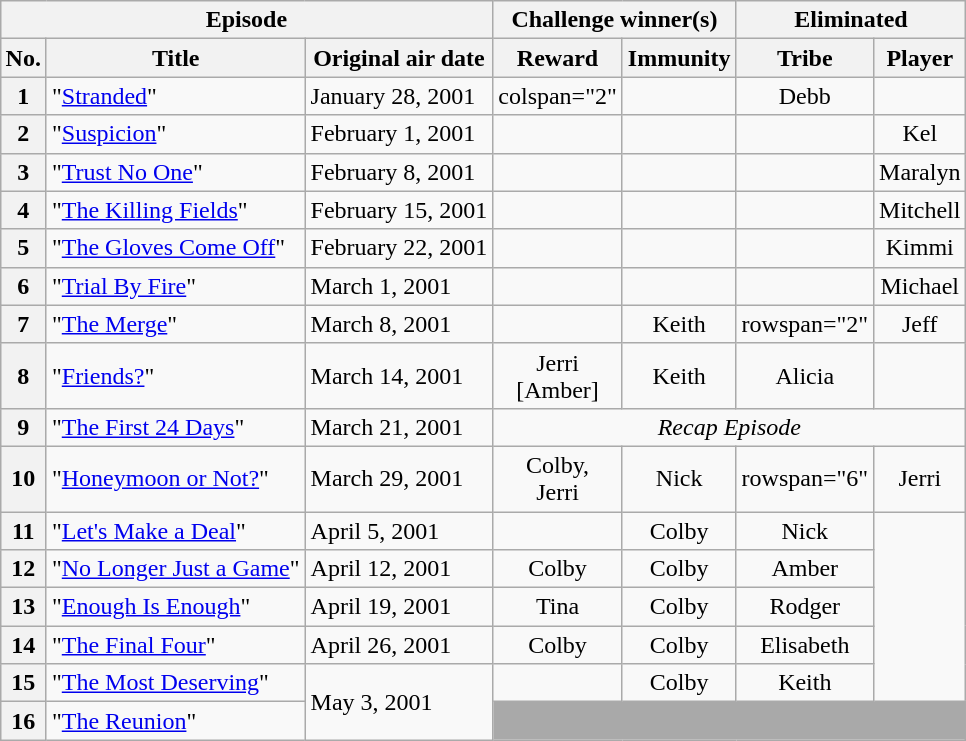<table class="wikitable nowrap" style="margin:auto; text-align:center;">
<tr>
<th scope="colgroup" colspan="3">Episode</th>
<th scope="colgroup" colspan="2">Challenge winner(s)</th>
<th scope="colgroup" colspan="2">Eliminated</th>
</tr>
<tr>
<th scope="col">No.</th>
<th scope="col">Title</th>
<th scope="col">Original air date</th>
<th scope="col">Reward</th>
<th scope="col">Immunity</th>
<th scope="col">Tribe</th>
<th scope="col">Player</th>
</tr>
<tr>
<th>1</th>
<td style="text-align:left;">"<a href='#'>Stranded</a>"</td>
<td style="text-align:left;">January 28, 2001</td>
<td>colspan="2" </td>
<td></td>
<td>Debb</td>
</tr>
<tr>
<th>2</th>
<td style="text-align:left;">"<a href='#'>Suspicion</a>"</td>
<td style="text-align:left;">February 1, 2001</td>
<td></td>
<td></td>
<td></td>
<td>Kel</td>
</tr>
<tr>
<th>3</th>
<td style="text-align:left;">"<a href='#'>Trust No One</a>"</td>
<td style="text-align:left;">February 8, 2001</td>
<td></td>
<td></td>
<td></td>
<td>Maralyn</td>
</tr>
<tr>
<th>4</th>
<td style="text-align:left;">"<a href='#'>The Killing Fields</a>"</td>
<td style="text-align:left;">February 15, 2001</td>
<td></td>
<td></td>
<td></td>
<td>Mitchell</td>
</tr>
<tr>
<th>5</th>
<td style="text-align:left;">"<a href='#'>The Gloves Come Off</a>"</td>
<td style="text-align:left;">February 22, 2001</td>
<td></td>
<td></td>
<td></td>
<td>Kimmi</td>
</tr>
<tr>
<th>6</th>
<td style="text-align:left;">"<a href='#'>Trial By Fire</a>"</td>
<td style="text-align:left;">March 1, 2001</td>
<td></td>
<td></td>
<td></td>
<td>Michael</td>
</tr>
<tr>
<th>7</th>
<td style="text-align:left;">"<a href='#'>The Merge</a>"</td>
<td style="text-align:left;">March 8, 2001</td>
<td></td>
<td>Keith</td>
<td>rowspan="2" </td>
<td>Jeff</td>
</tr>
<tr>
<th>8</th>
<td style="text-align:left;">"<a href='#'>Friends?</a>"</td>
<td style="text-align:left;">March 14, 2001</td>
<td>Jerri<br>[Amber]</td>
<td>Keith</td>
<td>Alicia</td>
</tr>
<tr>
<th>9</th>
<td style="text-align:left;">"<a href='#'>The First 24 Days</a>"</td>
<td style="text-align:left;">March 21, 2001</td>
<td colspan="4"><em>Recap Episode</em></td>
</tr>
<tr>
<th>10</th>
<td style="text-align:left;">"<a href='#'>Honeymoon or Not?</a>"</td>
<td style="text-align:left;">March 29, 2001</td>
<td>Colby,<br>Jerri</td>
<td>Nick</td>
<td>rowspan="6" </td>
<td>Jerri</td>
</tr>
<tr>
<th>11</th>
<td style="text-align:left;">"<a href='#'>Let's Make a Deal</a>"</td>
<td style="text-align:left;">April 5, 2001</td>
<td></td>
<td>Colby</td>
<td>Nick</td>
</tr>
<tr>
<th>12</th>
<td style="text-align:left;">"<a href='#'>No Longer Just a Game</a>"</td>
<td style="text-align:left;">April 12, 2001</td>
<td>Colby</td>
<td>Colby</td>
<td>Amber</td>
</tr>
<tr>
<th>13</th>
<td style="text-align:left;">"<a href='#'>Enough Is Enough</a>"</td>
<td style="text-align:left;">April 19, 2001</td>
<td>Tina</td>
<td>Colby</td>
<td>Rodger</td>
</tr>
<tr>
<th>14</th>
<td style="text-align:left;">"<a href='#'>The Final Four</a>"</td>
<td style="text-align:left;">April 26, 2001</td>
<td>Colby</td>
<td>Colby</td>
<td>Elisabeth</td>
</tr>
<tr>
<th>15</th>
<td style="text-align:left;">"<a href='#'>The Most Deserving</a>"</td>
<td rowspan="2" style="text-align:left;">May 3, 2001</td>
<td></td>
<td>Colby</td>
<td>Keith</td>
</tr>
<tr>
<th>16</th>
<td style="text-align:left;">"<a href='#'>The Reunion</a>"</td>
<td colspan="4" style="background-color:darkgrey;"></td>
</tr>
</table>
